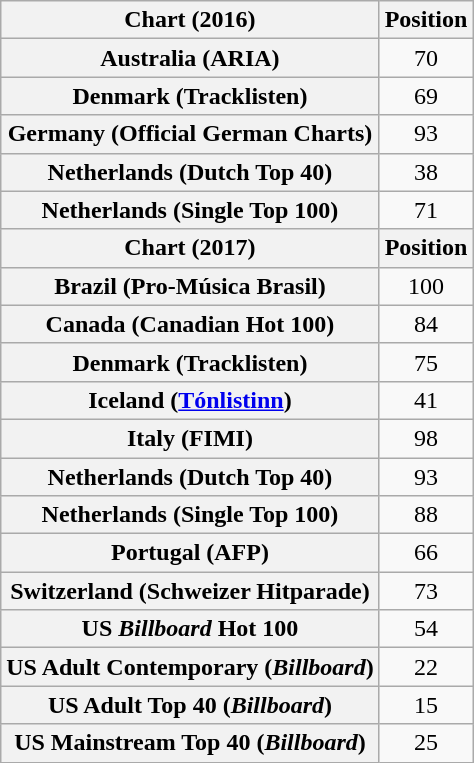<table class="wikitable sortable plainrowheaders" style="text-align:center">
<tr>
<th scope="col">Chart (2016)</th>
<th scope="col">Position</th>
</tr>
<tr>
<th scope="row">Australia (ARIA)</th>
<td>70</td>
</tr>
<tr>
<th scope="row">Denmark (Tracklisten)</th>
<td>69</td>
</tr>
<tr>
<th scope="row">Germany (Official German Charts)</th>
<td>93</td>
</tr>
<tr>
<th scope="row">Netherlands (Dutch Top 40)</th>
<td>38</td>
</tr>
<tr>
<th scope="row">Netherlands (Single Top 100)</th>
<td>71</td>
</tr>
<tr>
<th>Chart (2017)</th>
<th>Position</th>
</tr>
<tr>
<th scope="row">Brazil (Pro-Música Brasil)</th>
<td>100</td>
</tr>
<tr>
<th scope="row">Canada (Canadian Hot 100)</th>
<td>84</td>
</tr>
<tr>
<th scope="row">Denmark (Tracklisten)</th>
<td>75</td>
</tr>
<tr>
<th scope="row">Iceland (<a href='#'>Tónlistinn</a>)</th>
<td>41</td>
</tr>
<tr>
<th scope="row">Italy (FIMI)</th>
<td>98</td>
</tr>
<tr>
<th scope="row">Netherlands (Dutch Top 40)</th>
<td>93</td>
</tr>
<tr>
<th scope="row">Netherlands (Single Top 100)</th>
<td>88</td>
</tr>
<tr>
<th scope="row">Portugal (AFP)</th>
<td>66</td>
</tr>
<tr>
<th scope="row">Switzerland (Schweizer Hitparade)</th>
<td>73</td>
</tr>
<tr>
<th scope="row">US <em>Billboard</em> Hot 100</th>
<td>54</td>
</tr>
<tr>
<th scope="row">US Adult Contemporary (<em>Billboard</em>)</th>
<td>22</td>
</tr>
<tr>
<th scope="row">US Adult Top 40 (<em>Billboard</em>)</th>
<td>15</td>
</tr>
<tr>
<th scope="row">US Mainstream Top 40 (<em>Billboard</em>)</th>
<td>25</td>
</tr>
</table>
